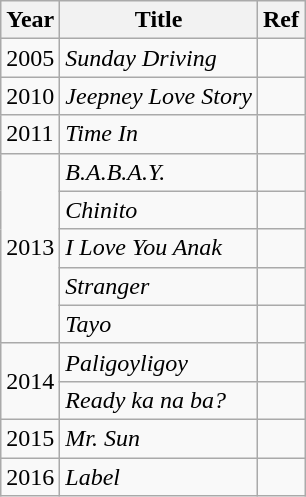<table class="wikitable">
<tr>
<th>Year</th>
<th>Title</th>
<th>Ref</th>
</tr>
<tr>
<td>2005</td>
<td><em>Sunday Driving</em></td>
<td></td>
</tr>
<tr>
<td>2010</td>
<td><em>Jeepney Love Story</em></td>
<td></td>
</tr>
<tr>
<td>2011</td>
<td><em>Time In</em></td>
<td></td>
</tr>
<tr>
<td rowspan="5">2013</td>
<td><em>B.A.B.A.Y.</em></td>
<td></td>
</tr>
<tr>
<td><em>Chinito</em></td>
<td></td>
</tr>
<tr>
<td><em>I Love You Anak</em></td>
<td></td>
</tr>
<tr>
<td><em>Stranger</em></td>
<td></td>
</tr>
<tr>
<td><em>Tayo</em></td>
<td></td>
</tr>
<tr>
<td rowspan="2">2014</td>
<td><em>Paligoyligoy</em></td>
<td></td>
</tr>
<tr>
<td><em>Ready ka na ba?</em></td>
<td></td>
</tr>
<tr>
<td>2015</td>
<td><em>Mr. Sun</em></td>
<td></td>
</tr>
<tr>
<td>2016</td>
<td><em>Label</em></td>
<td></td>
</tr>
</table>
